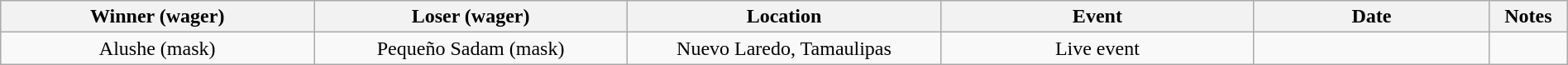<table class="wikitable sortable" width=100%  style="text-align: center">
<tr>
<th width=20% scope="col">Winner (wager)</th>
<th width=20% scope="col">Loser (wager)</th>
<th width=20% scope="col">Location</th>
<th width=20% scope="col">Event</th>
<th width=15% scope="col">Date</th>
<th class="unsortable" width=5% scope="col">Notes</th>
</tr>
<tr>
<td>Alushe (mask)</td>
<td>Pequeño Sadam (mask)</td>
<td>Nuevo Laredo, Tamaulipas</td>
<td>Live event</td>
<td></td>
<td></td>
</tr>
</table>
